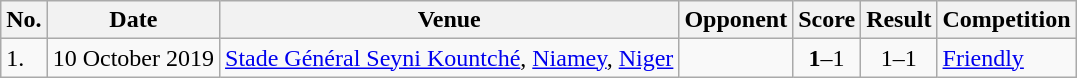<table class="wikitable">
<tr>
<th>No.</th>
<th>Date</th>
<th>Venue</th>
<th>Opponent</th>
<th>Score</th>
<th>Result</th>
<th>Competition</th>
</tr>
<tr>
<td>1.</td>
<td>10 October 2019</td>
<td><a href='#'>Stade Général Seyni Kountché</a>, <a href='#'>Niamey</a>, <a href='#'>Niger</a></td>
<td></td>
<td align=center><strong>1</strong>–1</td>
<td align=center>1–1</td>
<td><a href='#'>Friendly</a></td>
</tr>
</table>
